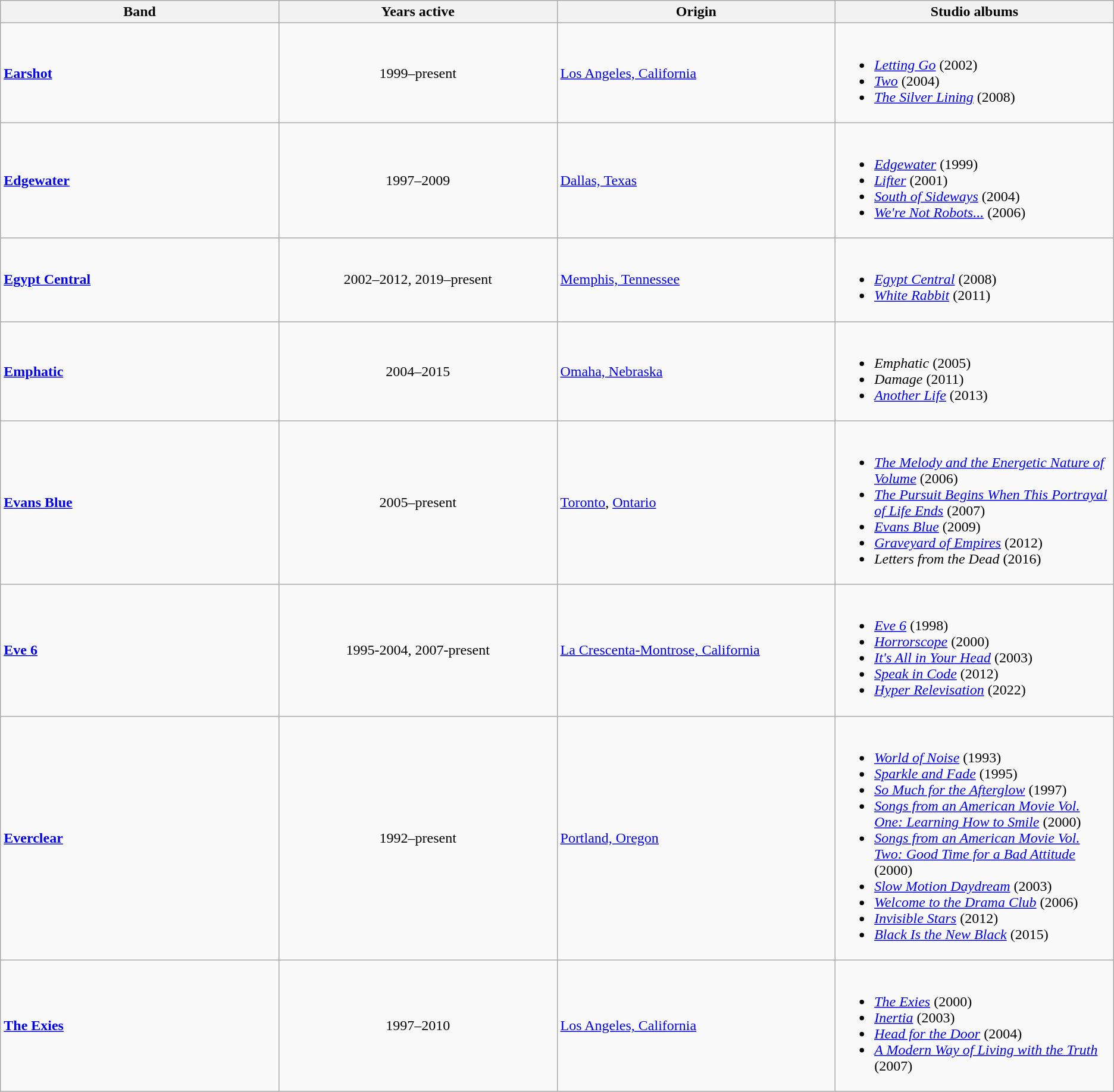<table class="wikitable sortable">
<tr>
<th style="width:15%;">Band</th>
<th style="width:15%;">Years active</th>
<th style="width:15%;">Origin</th>
<th style="width:15%;">Studio albums</th>
</tr>
<tr>
<td><strong><a href='#'>Earshot</a></strong></td>
<td style="text-align:center;">1999–present</td>
<td><a href='#'>Los Angeles, California</a></td>
<td><br><ul><li><em><a href='#'>Letting Go</a></em> (2002)</li><li><em><a href='#'>Two</a></em> (2004)</li><li><em><a href='#'>The Silver Lining</a></em> (2008)</li></ul></td>
</tr>
<tr>
<td><strong><a href='#'>Edgewater</a></strong></td>
<td style="text-align:center;">1997–2009</td>
<td><a href='#'>Dallas, Texas</a></td>
<td><br><ul><li><em><a href='#'>Edgewater</a></em> (1999)</li><li><em><a href='#'>Lifter</a></em> (2001)</li><li><em><a href='#'>South of Sideways</a></em> (2004)</li><li><em><a href='#'>We're Not Robots...</a></em> (2006)</li></ul></td>
</tr>
<tr>
<td><strong><a href='#'>Egypt Central</a></strong></td>
<td style="text-align:center;">2002–2012, 2019–present</td>
<td><a href='#'>Memphis, Tennessee</a></td>
<td><br><ul><li><em><a href='#'>Egypt Central</a></em> (2008)</li><li><em><a href='#'>White Rabbit</a></em> (2011)</li></ul></td>
</tr>
<tr>
<td><strong><a href='#'>Emphatic</a></strong></td>
<td style="text-align:center;">2004–2015</td>
<td><a href='#'>Omaha, Nebraska</a></td>
<td><br><ul><li><em>Emphatic</em> (2005)</li><li><em>Damage</em> (2011)</li><li><em><a href='#'>Another Life</a></em> (2013)</li></ul></td>
</tr>
<tr>
<td><strong><a href='#'>Evans Blue</a></strong></td>
<td style="text-align:center;">2005–present</td>
<td><a href='#'>Toronto</a>, <a href='#'>Ontario</a></td>
<td><br><ul><li><em><a href='#'>The Melody and the Energetic Nature of Volume</a></em> (2006)</li><li><em><a href='#'>The Pursuit Begins When This Portrayal of Life Ends</a></em> (2007)</li><li><em><a href='#'>Evans Blue</a></em> (2009)</li><li><em><a href='#'>Graveyard of Empires</a></em> (2012)</li><li><em>Letters from the Dead</em> (2016)</li></ul></td>
</tr>
<tr>
<td><strong><a href='#'>Eve 6</a></strong></td>
<td style="text-align:center;">1995-2004, 2007-present</td>
<td><a href='#'>La Crescenta-Montrose, California</a></td>
<td><br><ul><li><em><a href='#'>Eve 6</a></em> (1998)</li><li><em><a href='#'>Horrorscope</a></em> (2000)</li><li><em><a href='#'>It's All in Your Head</a></em> (2003)</li><li><em><a href='#'>Speak in Code</a></em> (2012)</li><li><em><a href='#'>Hyper Relevisation</a></em> (2022)</li></ul></td>
</tr>
<tr>
<td><strong><a href='#'>Everclear</a></strong></td>
<td style="text-align:center;">1992–present</td>
<td><a href='#'>Portland, Oregon</a></td>
<td><br><ul><li><em><a href='#'>World of Noise</a></em> (1993)</li><li><em><a href='#'>Sparkle and Fade</a></em> (1995)</li><li><em><a href='#'>So Much for the Afterglow</a></em> (1997)</li><li><em><a href='#'>Songs from an American Movie Vol. One: Learning How to Smile</a></em> (2000)</li><li><em><a href='#'>Songs from an American Movie Vol. Two: Good Time for a Bad Attitude</a></em> (2000)</li><li><em><a href='#'>Slow Motion Daydream</a></em> (2003)</li><li><em><a href='#'>Welcome to the Drama Club</a></em> (2006)</li><li><em><a href='#'>Invisible Stars</a></em> (2012)</li><li><em><a href='#'>Black Is the New Black</a></em> (2015)</li></ul></td>
</tr>
<tr>
<td><strong><a href='#'>The Exies</a></strong></td>
<td style="text-align:center;">1997–2010</td>
<td><a href='#'>Los Angeles, California</a></td>
<td><br><ul><li><em><a href='#'>The Exies</a></em> (2000)</li><li><em><a href='#'>Inertia</a></em> (2003)</li><li><em><a href='#'>Head for the Door</a></em> (2004)</li><li><em><a href='#'>A Modern Way of Living with the Truth</a></em> (2007)</li></ul></td>
</tr>
</table>
